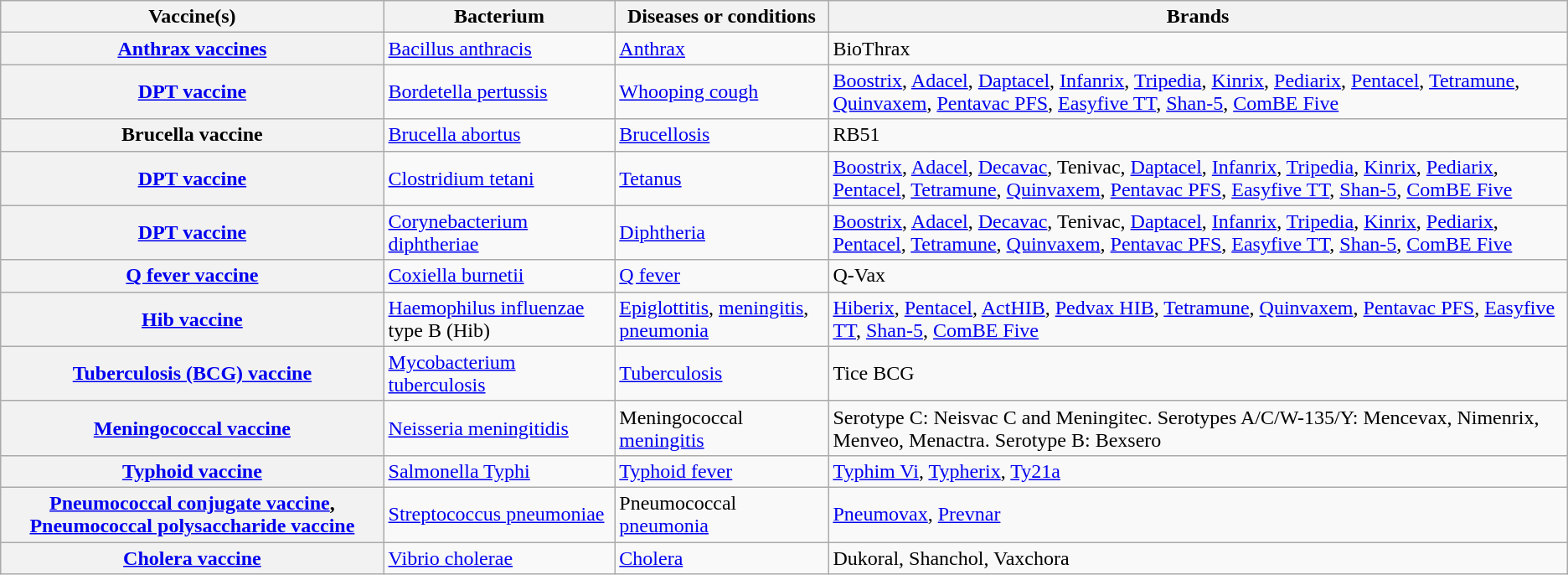<table class="wikitable sortable plainrowheaders" border="1">
<tr>
<th>Vaccine(s)</th>
<th>Bacterium</th>
<th>Diseases or conditions</th>
<th class="unsortable">Brands</th>
</tr>
<tr>
<th scope="row"><a href='#'>Anthrax vaccines</a></th>
<td><a href='#'>Bacillus anthracis</a></td>
<td><a href='#'>Anthrax</a></td>
<td>BioThrax</td>
</tr>
<tr>
<th scope="row"><a href='#'>DPT vaccine</a></th>
<td><a href='#'>Bordetella pertussis</a></td>
<td><a href='#'>Whooping cough</a></td>
<td><a href='#'>Boostrix</a>, <a href='#'>Adacel</a>, <a href='#'>Daptacel</a>, <a href='#'>Infanrix</a>, <a href='#'>Tripedia</a>, <a href='#'>Kinrix</a>, <a href='#'>Pediarix</a>, <a href='#'>Pentacel</a>, <a href='#'>Tetramune</a>, <a href='#'>Quinvaxem</a>, <a href='#'>Pentavac PFS</a>, <a href='#'>Easyfive TT</a>, <a href='#'>Shan-5</a>, <a href='#'>ComBE Five</a></td>
</tr>
<tr>
<th scope="row">Brucella vaccine</th>
<td><a href='#'>Brucella abortus</a></td>
<td><a href='#'>Brucellosis</a></td>
<td>RB51</td>
</tr>
<tr>
<th scope="row"><a href='#'>DPT vaccine</a></th>
<td><a href='#'>Clostridium tetani</a></td>
<td><a href='#'>Tetanus</a></td>
<td><a href='#'>Boostrix</a>, <a href='#'>Adacel</a>, <a href='#'>Decavac</a>, Tenivac, <a href='#'>Daptacel</a>, <a href='#'>Infanrix</a>, <a href='#'>Tripedia</a>, <a href='#'>Kinrix</a>, <a href='#'>Pediarix</a>, <a href='#'>Pentacel</a>, <a href='#'>Tetramune</a>, <a href='#'>Quinvaxem</a>, <a href='#'>Pentavac PFS</a>, <a href='#'>Easyfive TT</a>, <a href='#'>Shan-5</a>, <a href='#'>ComBE Five</a></td>
</tr>
<tr>
<th scope="row"><a href='#'>DPT vaccine</a></th>
<td><a href='#'>Corynebacterium diphtheriae</a></td>
<td><a href='#'>Diphtheria</a></td>
<td><a href='#'>Boostrix</a>, <a href='#'>Adacel</a>, <a href='#'>Decavac</a>, Tenivac, <a href='#'>Daptacel</a>, <a href='#'>Infanrix</a>, <a href='#'>Tripedia</a>, <a href='#'>Kinrix</a>, <a href='#'>Pediarix</a>, <a href='#'>Pentacel</a>, <a href='#'>Tetramune</a>, <a href='#'>Quinvaxem</a>, <a href='#'>Pentavac PFS</a>, <a href='#'>Easyfive TT</a>, <a href='#'>Shan-5</a>, <a href='#'>ComBE Five</a></td>
</tr>
<tr>
<th scope="row"><a href='#'>Q fever vaccine</a></th>
<td><a href='#'>Coxiella burnetii</a></td>
<td><a href='#'>Q fever</a></td>
<td>Q-Vax</td>
</tr>
<tr>
<th scope="row"><a href='#'>Hib vaccine</a></th>
<td><a href='#'>Haemophilus influenzae</a> type B (Hib)</td>
<td><a href='#'>Epiglottitis</a>, <a href='#'>meningitis</a>, <a href='#'>pneumonia</a></td>
<td><a href='#'>Hiberix</a>, <a href='#'>Pentacel</a>, <a href='#'>ActHIB</a>, <a href='#'>Pedvax HIB</a>, <a href='#'>Tetramune</a>, <a href='#'>Quinvaxem</a>, <a href='#'>Pentavac PFS</a>, <a href='#'>Easyfive TT</a>, <a href='#'>Shan-5</a>, <a href='#'>ComBE Five</a></td>
</tr>
<tr>
<th scope="row"><a href='#'>Tuberculosis (BCG) vaccine</a></th>
<td><a href='#'>Mycobacterium tuberculosis</a></td>
<td><a href='#'>Tuberculosis</a></td>
<td>Tice BCG</td>
</tr>
<tr>
<th scope="row"><a href='#'>Meningococcal vaccine</a></th>
<td><a href='#'>Neisseria meningitidis</a></td>
<td>Meningococcal <a href='#'>meningitis</a></td>
<td>Serotype C: Neisvac C and Meningitec. Serotypes A/C/W-135/Y: Mencevax, Nimenrix, Menveo, Menactra. Serotype B: Bexsero</td>
</tr>
<tr>
<th scope="row"><a href='#'>Typhoid vaccine</a></th>
<td><a href='#'>Salmonella Typhi</a></td>
<td><a href='#'>Typhoid fever</a></td>
<td><a href='#'>Typhim Vi</a>, <a href='#'>Typherix</a>, <a href='#'>Ty21a</a></td>
</tr>
<tr>
<th scope="row"><a href='#'>Pneumococcal conjugate vaccine</a>, <a href='#'>Pneumococcal polysaccharide vaccine</a></th>
<td><a href='#'>Streptococcus pneumoniae</a></td>
<td>Pneumococcal <a href='#'>pneumonia</a></td>
<td><a href='#'>Pneumovax</a>, <a href='#'>Prevnar</a></td>
</tr>
<tr>
<th scope="row"><a href='#'>Cholera vaccine</a></th>
<td><a href='#'>Vibrio cholerae</a></td>
<td><a href='#'>Cholera</a></td>
<td>Dukoral, Shanchol, Vaxchora</td>
</tr>
</table>
